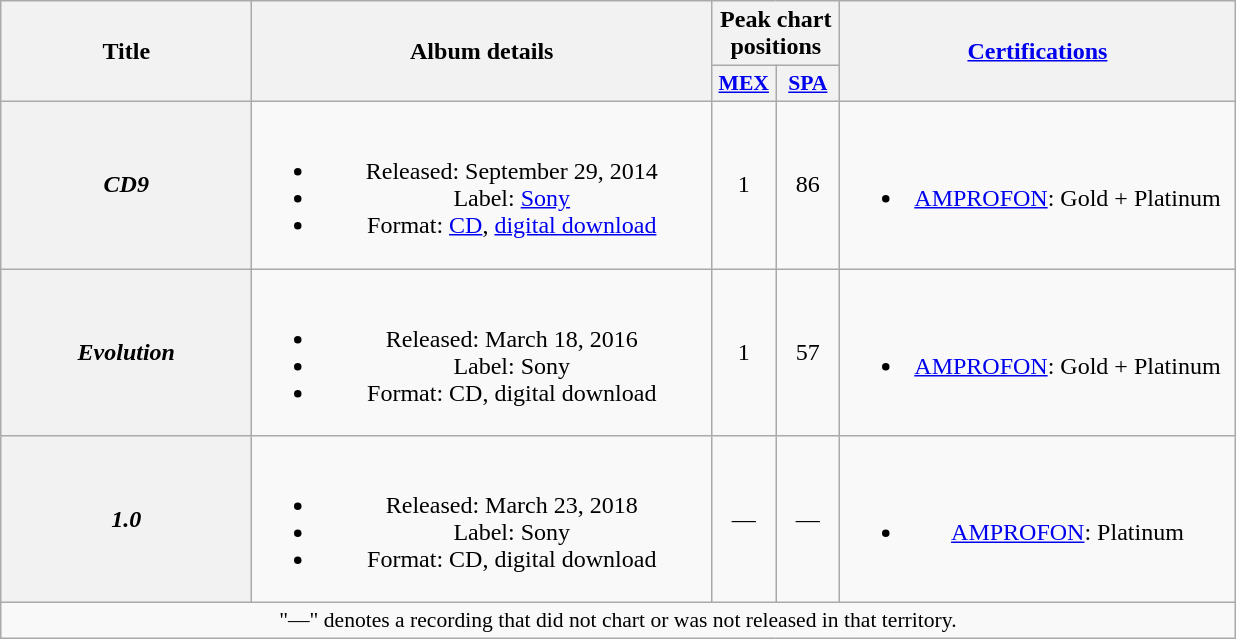<table class="wikitable plainrowheaders" style="text-align:center;">
<tr>
<th scope="col" rowspan="2" style="width:10em;">Title</th>
<th scope="col" rowspan="2" style="width:18.7em;">Album details</th>
<th scope="col" colspan="2">Peak chart positions</th>
<th scope="col" rowspan="2" style="width:16em;"><a href='#'>Certifications</a></th>
</tr>
<tr>
<th scope="col" style="width:2.5em;font-size:90%;"><a href='#'>MEX</a></th>
<th scope="col" style="width:2.5em;font-size:90%;"><a href='#'>SPA</a></th>
</tr>
<tr>
<th scope="row"><em>CD9</em></th>
<td><br><ul><li>Released: September 29, 2014</li><li>Label: <a href='#'>Sony</a></li><li>Format: <a href='#'>CD</a>, <a href='#'>digital download</a></li></ul></td>
<td>1</td>
<td>86</td>
<td><br><ul><li><a href='#'>AMPROFON</a>: Gold + Platinum</li></ul></td>
</tr>
<tr>
<th scope="row"><em>Evolution</em></th>
<td><br><ul><li>Released: March 18, 2016</li><li>Label: Sony</li><li>Format: CD, digital download</li></ul></td>
<td>1</td>
<td>57</td>
<td><br><ul><li><a href='#'>AMPROFON</a>: Gold + Platinum</li></ul></td>
</tr>
<tr>
<th scope="row"><em>1.0</em></th>
<td><br><ul><li>Released: March 23, 2018</li><li>Label: Sony</li><li>Format: CD, digital download</li></ul></td>
<td>—</td>
<td>—</td>
<td><br><ul><li><a href='#'>AMPROFON</a>: Platinum </li></ul></td>
</tr>
<tr>
<td colspan="14" style="font-size:90%">"—" denotes a recording that did not chart or was not released in that territory.</td>
</tr>
</table>
